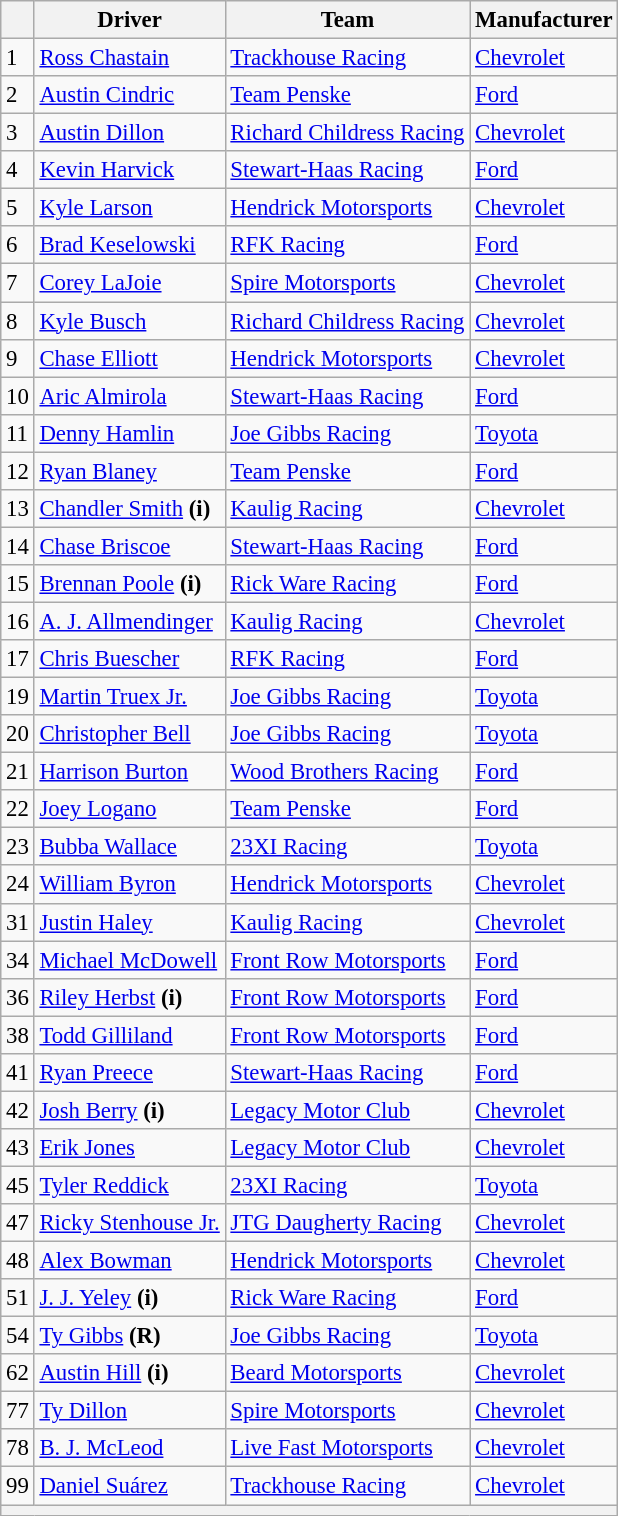<table class="wikitable" style="font-size:95%">
<tr>
<th></th>
<th>Driver</th>
<th>Team</th>
<th>Manufacturer</th>
</tr>
<tr>
<td>1</td>
<td><a href='#'>Ross Chastain</a></td>
<td><a href='#'>Trackhouse Racing</a></td>
<td><a href='#'>Chevrolet</a></td>
</tr>
<tr>
<td>2</td>
<td><a href='#'>Austin Cindric</a></td>
<td><a href='#'>Team Penske</a></td>
<td><a href='#'>Ford</a></td>
</tr>
<tr>
<td>3</td>
<td><a href='#'>Austin Dillon</a></td>
<td><a href='#'>Richard Childress Racing</a></td>
<td><a href='#'>Chevrolet</a></td>
</tr>
<tr>
<td>4</td>
<td><a href='#'>Kevin Harvick</a></td>
<td><a href='#'>Stewart-Haas Racing</a></td>
<td><a href='#'>Ford</a></td>
</tr>
<tr>
<td>5</td>
<td><a href='#'>Kyle Larson</a></td>
<td><a href='#'>Hendrick Motorsports</a></td>
<td><a href='#'>Chevrolet</a></td>
</tr>
<tr>
<td>6</td>
<td><a href='#'>Brad Keselowski</a></td>
<td><a href='#'>RFK Racing</a></td>
<td><a href='#'>Ford</a></td>
</tr>
<tr>
<td>7</td>
<td><a href='#'>Corey LaJoie</a></td>
<td><a href='#'>Spire Motorsports</a></td>
<td><a href='#'>Chevrolet</a></td>
</tr>
<tr>
<td>8</td>
<td><a href='#'>Kyle Busch</a></td>
<td><a href='#'>Richard Childress Racing</a></td>
<td><a href='#'>Chevrolet</a></td>
</tr>
<tr>
<td>9</td>
<td><a href='#'>Chase Elliott</a></td>
<td><a href='#'>Hendrick Motorsports</a></td>
<td><a href='#'>Chevrolet</a></td>
</tr>
<tr>
<td>10</td>
<td><a href='#'>Aric Almirola</a></td>
<td><a href='#'>Stewart-Haas Racing</a></td>
<td><a href='#'>Ford</a></td>
</tr>
<tr>
<td>11</td>
<td><a href='#'>Denny Hamlin</a></td>
<td><a href='#'>Joe Gibbs Racing</a></td>
<td><a href='#'>Toyota</a></td>
</tr>
<tr>
<td>12</td>
<td><a href='#'>Ryan Blaney</a></td>
<td><a href='#'>Team Penske</a></td>
<td><a href='#'>Ford</a></td>
</tr>
<tr>
<td>13</td>
<td><a href='#'>Chandler Smith</a> <strong>(i)</strong></td>
<td><a href='#'>Kaulig Racing</a></td>
<td><a href='#'>Chevrolet</a></td>
</tr>
<tr>
<td>14</td>
<td><a href='#'>Chase Briscoe</a></td>
<td><a href='#'>Stewart-Haas Racing</a></td>
<td><a href='#'>Ford</a></td>
</tr>
<tr>
<td>15</td>
<td><a href='#'>Brennan Poole</a> <strong>(i)</strong></td>
<td><a href='#'>Rick Ware Racing</a></td>
<td><a href='#'>Ford</a></td>
</tr>
<tr>
<td>16</td>
<td><a href='#'>A. J. Allmendinger</a></td>
<td><a href='#'>Kaulig Racing</a></td>
<td><a href='#'>Chevrolet</a></td>
</tr>
<tr>
<td>17</td>
<td><a href='#'>Chris Buescher</a></td>
<td><a href='#'>RFK Racing</a></td>
<td><a href='#'>Ford</a></td>
</tr>
<tr>
<td>19</td>
<td><a href='#'>Martin Truex Jr.</a></td>
<td><a href='#'>Joe Gibbs Racing</a></td>
<td><a href='#'>Toyota</a></td>
</tr>
<tr>
<td>20</td>
<td><a href='#'>Christopher Bell</a></td>
<td><a href='#'>Joe Gibbs Racing</a></td>
<td><a href='#'>Toyota</a></td>
</tr>
<tr>
<td>21</td>
<td><a href='#'>Harrison Burton</a></td>
<td><a href='#'>Wood Brothers Racing</a></td>
<td><a href='#'>Ford</a></td>
</tr>
<tr>
<td>22</td>
<td><a href='#'>Joey Logano</a></td>
<td><a href='#'>Team Penske</a></td>
<td><a href='#'>Ford</a></td>
</tr>
<tr>
<td>23</td>
<td><a href='#'>Bubba Wallace</a></td>
<td><a href='#'>23XI Racing</a></td>
<td><a href='#'>Toyota</a></td>
</tr>
<tr>
<td>24</td>
<td><a href='#'>William Byron</a></td>
<td><a href='#'>Hendrick Motorsports</a></td>
<td><a href='#'>Chevrolet</a></td>
</tr>
<tr>
<td>31</td>
<td><a href='#'>Justin Haley</a></td>
<td><a href='#'>Kaulig Racing</a></td>
<td><a href='#'>Chevrolet</a></td>
</tr>
<tr>
<td>34</td>
<td><a href='#'>Michael McDowell</a></td>
<td><a href='#'>Front Row Motorsports</a></td>
<td><a href='#'>Ford</a></td>
</tr>
<tr>
<td>36</td>
<td><a href='#'>Riley Herbst</a> <strong>(i)</strong></td>
<td><a href='#'>Front Row Motorsports</a></td>
<td><a href='#'>Ford</a></td>
</tr>
<tr>
<td>38</td>
<td><a href='#'>Todd Gilliland</a></td>
<td><a href='#'>Front Row Motorsports</a></td>
<td><a href='#'>Ford</a></td>
</tr>
<tr>
<td>41</td>
<td><a href='#'>Ryan Preece</a></td>
<td><a href='#'>Stewart-Haas Racing</a></td>
<td><a href='#'>Ford</a></td>
</tr>
<tr>
<td>42</td>
<td><a href='#'>Josh Berry</a> <strong>(i)</strong></td>
<td><a href='#'>Legacy Motor Club</a></td>
<td><a href='#'>Chevrolet</a></td>
</tr>
<tr>
<td>43</td>
<td><a href='#'>Erik Jones</a></td>
<td><a href='#'>Legacy Motor Club</a></td>
<td><a href='#'>Chevrolet</a></td>
</tr>
<tr>
<td>45</td>
<td><a href='#'>Tyler Reddick</a></td>
<td><a href='#'>23XI Racing</a></td>
<td><a href='#'>Toyota</a></td>
</tr>
<tr>
<td>47</td>
<td nowrap><a href='#'>Ricky Stenhouse Jr.</a></td>
<td><a href='#'>JTG Daugherty Racing</a></td>
<td><a href='#'>Chevrolet</a></td>
</tr>
<tr>
<td>48</td>
<td><a href='#'>Alex Bowman</a></td>
<td><a href='#'>Hendrick Motorsports</a></td>
<td><a href='#'>Chevrolet</a></td>
</tr>
<tr>
<td>51</td>
<td><a href='#'>J. J. Yeley</a> <strong>(i)</strong></td>
<td><a href='#'>Rick Ware Racing</a></td>
<td><a href='#'>Ford</a></td>
</tr>
<tr>
<td>54</td>
<td><a href='#'>Ty Gibbs</a> <strong>(R)</strong></td>
<td><a href='#'>Joe Gibbs Racing</a></td>
<td><a href='#'>Toyota</a></td>
</tr>
<tr>
<td>62</td>
<td><a href='#'>Austin Hill</a> <strong>(i)</strong></td>
<td><a href='#'>Beard Motorsports</a></td>
<td><a href='#'>Chevrolet</a></td>
</tr>
<tr>
<td>77</td>
<td><a href='#'>Ty Dillon</a></td>
<td><a href='#'>Spire Motorsports</a></td>
<td><a href='#'>Chevrolet</a></td>
</tr>
<tr>
<td>78</td>
<td><a href='#'>B. J. McLeod</a></td>
<td><a href='#'>Live Fast Motorsports</a></td>
<td><a href='#'>Chevrolet</a></td>
</tr>
<tr>
<td>99</td>
<td><a href='#'>Daniel Suárez</a></td>
<td><a href='#'>Trackhouse Racing</a></td>
<td><a href='#'>Chevrolet</a></td>
</tr>
<tr>
<th colspan="4"></th>
</tr>
</table>
